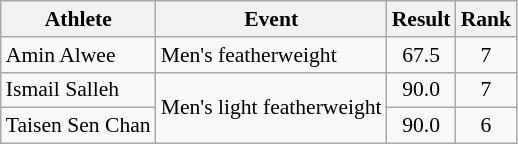<table class="wikitable" style="font-size:90%">
<tr>
<th>Athlete</th>
<th>Event</th>
<th>Result</th>
<th>Rank</th>
</tr>
<tr>
<td>Amin Alwee</td>
<td>Men's featherweight</td>
<td align="center">67.5</td>
<td align="center">7</td>
</tr>
<tr>
<td>Ismail Salleh</td>
<td rowspan="2">Men's light featherweight</td>
<td style="text-align:center;">90.0</td>
<td style="text-align:center;">7</td>
</tr>
<tr>
<td>Taisen Sen Chan</td>
<td style="text-align:center;">90.0</td>
<td style="text-align:center;">6</td>
</tr>
</table>
